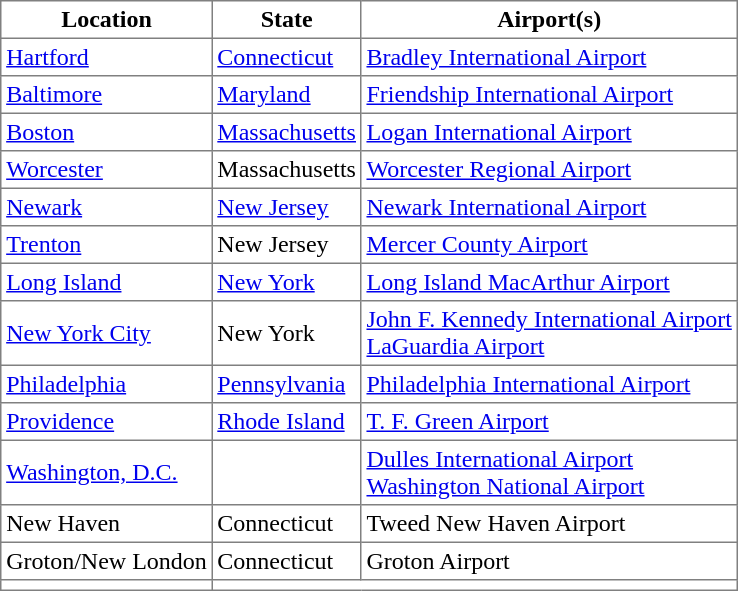<table class="toccolours sortable" border="1" cellpadding="3" style="margin:1em auto; border-collapse:collapse;text-align:top">
<tr>
<th>Location</th>
<th>State</th>
<th>Airport(s)</th>
</tr>
<tr>
<td><a href='#'>Hartford</a></td>
<td><a href='#'>Connecticut</a></td>
<td><a href='#'>Bradley International Airport</a></td>
</tr>
<tr>
<td><a href='#'>Baltimore</a></td>
<td><a href='#'>Maryland</a></td>
<td><a href='#'>Friendship International Airport</a></td>
</tr>
<tr>
<td><a href='#'>Boston</a></td>
<td><a href='#'>Massachusetts</a></td>
<td><a href='#'>Logan International Airport</a></td>
</tr>
<tr>
<td><a href='#'>Worcester</a></td>
<td>Massachusetts</td>
<td><a href='#'>Worcester Regional Airport</a></td>
</tr>
<tr>
<td><a href='#'>Newark</a></td>
<td><a href='#'>New Jersey</a></td>
<td><a href='#'>Newark International Airport</a></td>
</tr>
<tr>
<td><a href='#'>Trenton</a></td>
<td>New Jersey</td>
<td><a href='#'>Mercer County Airport</a></td>
</tr>
<tr>
<td><a href='#'>Long Island</a></td>
<td><a href='#'>New York</a></td>
<td><a href='#'>Long Island MacArthur Airport</a></td>
</tr>
<tr>
<td><a href='#'>New York City</a></td>
<td>New York</td>
<td><a href='#'>John F. Kennedy International Airport</a><br><a href='#'>LaGuardia Airport</a></td>
</tr>
<tr>
<td><a href='#'>Philadelphia</a></td>
<td><a href='#'>Pennsylvania</a></td>
<td><a href='#'>Philadelphia International Airport</a></td>
</tr>
<tr>
<td><a href='#'>Providence</a></td>
<td><a href='#'>Rhode Island</a></td>
<td><a href='#'>T. F. Green Airport</a></td>
</tr>
<tr>
<td><a href='#'>Washington, D.C.</a></td>
<td></td>
<td><a href='#'>Dulles International Airport</a><br><a href='#'>Washington National Airport</a></td>
</tr>
<tr>
<td>New Haven</td>
<td>Connecticut</td>
<td>Tweed New Haven Airport</td>
</tr>
<tr>
<td>Groton/New London</td>
<td>Connecticut</td>
<td>Groton Airport</td>
</tr>
<tr>
<td></td>
</tr>
</table>
